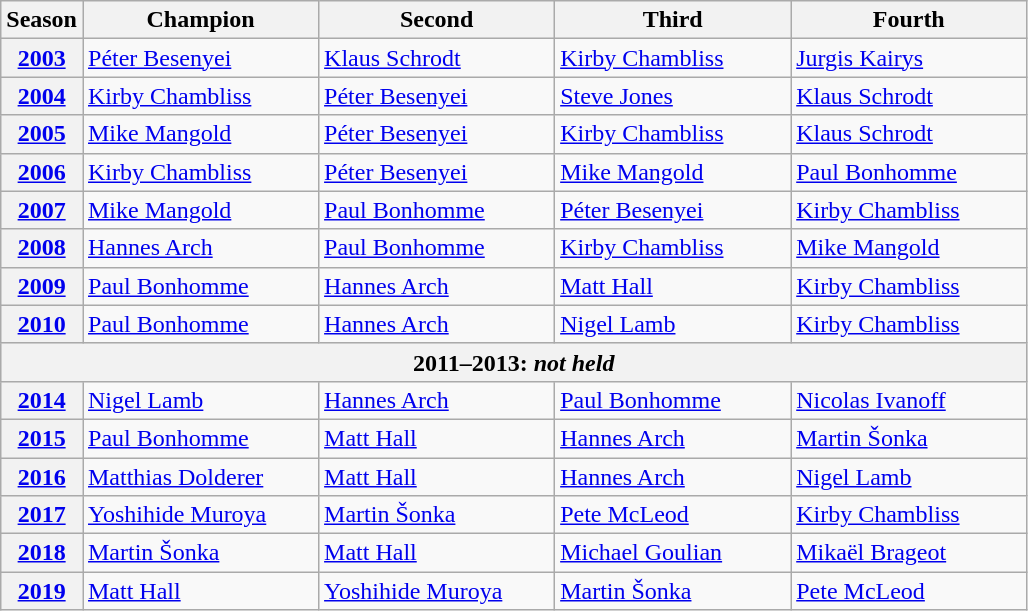<table class="wikitable">
<tr>
<th>Season</th>
<th width="150">Champion</th>
<th width="150">Second</th>
<th width="150">Third</th>
<th width="150">Fourth</th>
</tr>
<tr>
<th><a href='#'>2003</a></th>
<td> <a href='#'>Péter Besenyei</a></td>
<td> <a href='#'>Klaus Schrodt</a></td>
<td> <a href='#'>Kirby Chambliss</a></td>
<td> <a href='#'>Jurgis Kairys</a></td>
</tr>
<tr>
<th><a href='#'>2004</a></th>
<td> <a href='#'>Kirby Chambliss</a></td>
<td> <a href='#'>Péter Besenyei</a></td>
<td> <a href='#'>Steve Jones</a></td>
<td> <a href='#'>Klaus Schrodt</a></td>
</tr>
<tr>
<th><a href='#'>2005</a></th>
<td> <a href='#'>Mike Mangold</a></td>
<td> <a href='#'>Péter Besenyei</a></td>
<td> <a href='#'>Kirby Chambliss</a></td>
<td> <a href='#'>Klaus Schrodt</a></td>
</tr>
<tr>
<th><a href='#'>2006</a></th>
<td> <a href='#'>Kirby Chambliss</a></td>
<td> <a href='#'>Péter Besenyei</a></td>
<td> <a href='#'>Mike Mangold</a></td>
<td> <a href='#'>Paul Bonhomme</a></td>
</tr>
<tr>
<th><a href='#'>2007</a></th>
<td> <a href='#'>Mike Mangold</a></td>
<td> <a href='#'>Paul Bonhomme</a></td>
<td> <a href='#'>Péter Besenyei</a></td>
<td> <a href='#'>Kirby Chambliss</a></td>
</tr>
<tr>
<th><a href='#'>2008</a></th>
<td> <a href='#'>Hannes Arch</a></td>
<td> <a href='#'>Paul Bonhomme</a></td>
<td> <a href='#'>Kirby Chambliss</a></td>
<td> <a href='#'>Mike Mangold</a></td>
</tr>
<tr>
<th><a href='#'>2009</a></th>
<td> <a href='#'>Paul Bonhomme</a></td>
<td> <a href='#'>Hannes Arch</a></td>
<td> <a href='#'>Matt Hall</a></td>
<td> <a href='#'>Kirby Chambliss</a></td>
</tr>
<tr>
<th><a href='#'>2010</a></th>
<td> <a href='#'>Paul Bonhomme</a></td>
<td> <a href='#'>Hannes Arch</a></td>
<td> <a href='#'>Nigel Lamb</a></td>
<td> <a href='#'>Kirby Chambliss</a></td>
</tr>
<tr style="background:#DDDDDD;">
<th align=center colspan=5>2011–2013: <em>not held</em></th>
</tr>
<tr>
<th><a href='#'>2014</a></th>
<td> <a href='#'>Nigel Lamb</a></td>
<td> <a href='#'>Hannes Arch</a></td>
<td> <a href='#'>Paul Bonhomme</a></td>
<td> <a href='#'>Nicolas Ivanoff</a></td>
</tr>
<tr>
<th><a href='#'>2015</a></th>
<td> <a href='#'>Paul Bonhomme</a></td>
<td> <a href='#'>Matt Hall</a></td>
<td> <a href='#'>Hannes Arch</a></td>
<td> <a href='#'>Martin Šonka</a></td>
</tr>
<tr>
<th><a href='#'>2016</a></th>
<td> <a href='#'>Matthias Dolderer</a></td>
<td> <a href='#'>Matt Hall</a></td>
<td> <a href='#'>Hannes Arch</a></td>
<td> <a href='#'>Nigel Lamb</a></td>
</tr>
<tr>
<th><a href='#'>2017</a></th>
<td> <a href='#'>Yoshihide Muroya</a></td>
<td> <a href='#'>Martin Šonka</a></td>
<td> <a href='#'>Pete McLeod</a></td>
<td> <a href='#'>Kirby Chambliss</a></td>
</tr>
<tr>
<th><a href='#'>2018</a></th>
<td> <a href='#'>Martin Šonka</a></td>
<td> <a href='#'>Matt Hall</a></td>
<td> <a href='#'>Michael Goulian</a></td>
<td> <a href='#'>Mikaël Brageot</a></td>
</tr>
<tr>
<th><a href='#'>2019</a></th>
<td> <a href='#'>Matt Hall</a></td>
<td> <a href='#'>Yoshihide Muroya</a></td>
<td> <a href='#'>Martin Šonka</a></td>
<td> <a href='#'>Pete McLeod</a></td>
</tr>
</table>
